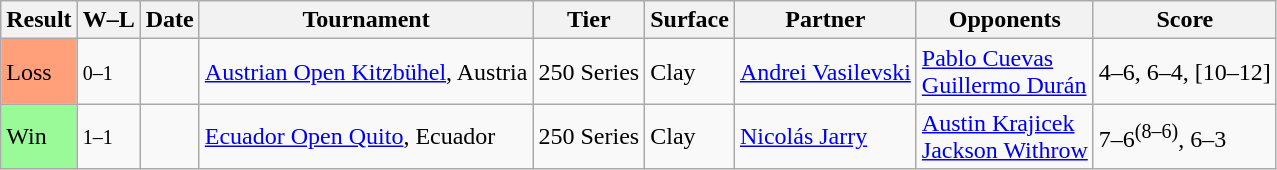<table class="sortable wikitable">
<tr>
<th>Result</th>
<th class="unsortable">W–L</th>
<th>Date</th>
<th>Tournament</th>
<th>Tier</th>
<th>Surface</th>
<th>Partner</th>
<th>Opponents</th>
<th class="unsortable">Score</th>
</tr>
<tr>
<td style="background:#ffa07a;">Loss</td>
<td><small>0–1</small></td>
<td><a href='#'></a></td>
<td><a href='#'>Austrian Open Kitzbühel</a>, Austria</td>
<td>250 Series</td>
<td>Clay</td>
<td> <a href='#'>Andrei Vasilevski</a></td>
<td> <a href='#'>Pablo Cuevas</a><br> <a href='#'>Guillermo Durán</a></td>
<td>4–6, 6–4, [10–12]</td>
</tr>
<tr>
<td style="background:#98fb98;">Win</td>
<td><small>1–1</small></td>
<td><a href='#'></a></td>
<td><a href='#'>Ecuador Open Quito</a>, Ecuador</td>
<td>250 Series</td>
<td>Clay</td>
<td> <a href='#'>Nicolás Jarry</a></td>
<td> <a href='#'>Austin Krajicek</a><br> <a href='#'>Jackson Withrow</a></td>
<td>7–6<sup>(8–6)</sup>, 6–3</td>
</tr>
</table>
